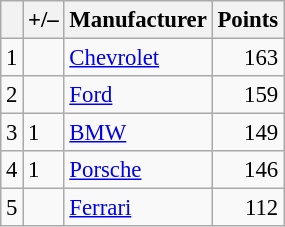<table class="wikitable" style="font-size: 95%;">
<tr>
<th scope="col"></th>
<th scope="col">+/–</th>
<th scope="col">Manufacturer</th>
<th scope="col">Points</th>
</tr>
<tr>
<td align=center>1</td>
<td align="left"></td>
<td> <a href='#'>Chevrolet</a></td>
<td align=right>163</td>
</tr>
<tr>
<td align=center>2</td>
<td align="left"></td>
<td> <a href='#'>Ford</a></td>
<td align=right>159</td>
</tr>
<tr>
<td align=center>3</td>
<td align="left"> 1</td>
<td> <a href='#'>BMW</a></td>
<td align=right>149</td>
</tr>
<tr>
<td align=center>4</td>
<td align="left"> 1</td>
<td> <a href='#'>Porsche</a></td>
<td align=right>146</td>
</tr>
<tr>
<td align=center>5</td>
<td align="left"></td>
<td> <a href='#'>Ferrari</a></td>
<td align=right>112</td>
</tr>
</table>
